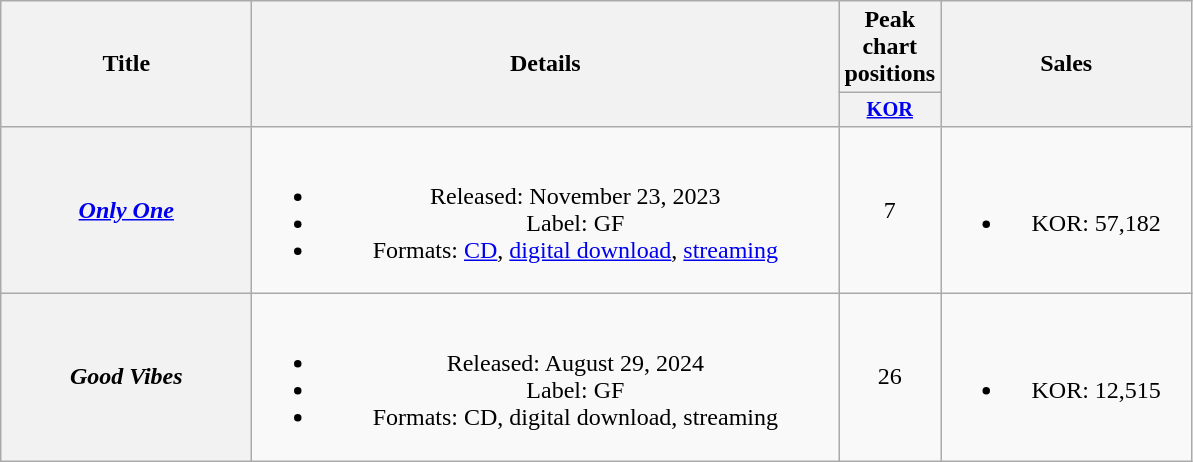<table class="wikitable plainrowheaders" style="text-align:center;">
<tr>
<th rowspan="2" style="width:10em;">Title</th>
<th rowspan="2" style="width:24em;">Details</th>
<th>Peak chart positions</th>
<th rowspan="2" style="width:10em;">Sales</th>
</tr>
<tr>
<th scope="col" style="width:2em;font-size:85%;"><a href='#'>KOR</a><br></th>
</tr>
<tr>
<th scope="row"><em><a href='#'>Only One</a></em></th>
<td><br><ul><li>Released: November 23, 2023</li><li>Label: GF</li><li>Formats: <a href='#'>CD</a>, <a href='#'>digital download</a>, <a href='#'>streaming</a></li></ul></td>
<td>7</td>
<td><br><ul><li>KOR: 57,182</li></ul></td>
</tr>
<tr>
<th scope="row"><em>Good Vibes</em></th>
<td><br><ul><li>Released: August 29, 2024</li><li>Label: GF</li><li>Formats: CD, digital download, streaming</li></ul></td>
<td>26</td>
<td><br><ul><li>KOR: 12,515</li></ul></td>
</tr>
</table>
